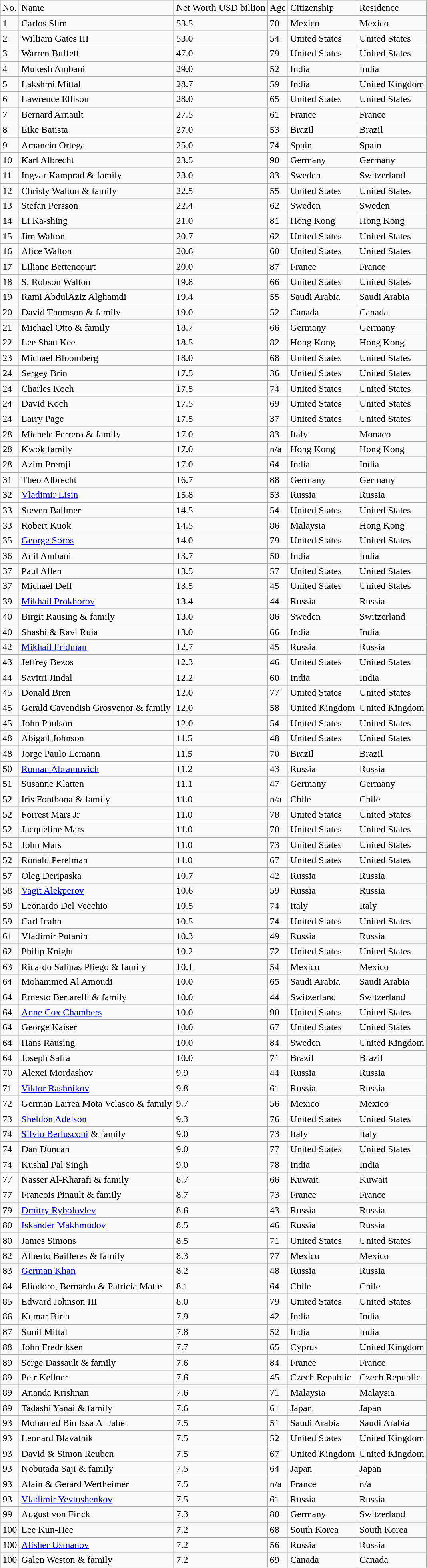<table class="wikitable">
<tr>
<td>No.</td>
<td>Name</td>
<td>Net Worth USD  billion</td>
<td>Age</td>
<td>Citizenship</td>
<td>Residence</td>
</tr>
<tr>
<td>1</td>
<td>Carlos Slim</td>
<td>53.5</td>
<td>70</td>
<td>Mexico</td>
<td>Mexico</td>
</tr>
<tr>
<td>2</td>
<td>William Gates III</td>
<td>53.0</td>
<td>54</td>
<td>United States</td>
<td>United States</td>
</tr>
<tr>
<td>3</td>
<td>Warren Buffett</td>
<td>47.0</td>
<td>79</td>
<td>United States</td>
<td>United States</td>
</tr>
<tr>
<td>4</td>
<td>Mukesh Ambani</td>
<td>29.0</td>
<td>52</td>
<td>India</td>
<td>India</td>
</tr>
<tr>
<td>5</td>
<td>Lakshmi Mittal</td>
<td>28.7</td>
<td>59</td>
<td>India</td>
<td>United Kingdom</td>
</tr>
<tr>
<td>6</td>
<td>Lawrence Ellison</td>
<td>28.0</td>
<td>65</td>
<td>United States</td>
<td>United States</td>
</tr>
<tr>
<td>7</td>
<td>Bernard Arnault</td>
<td>27.5</td>
<td>61</td>
<td>France</td>
<td>France</td>
</tr>
<tr>
<td>8</td>
<td>Eike Batista</td>
<td>27.0</td>
<td>53</td>
<td>Brazil</td>
<td>Brazil</td>
</tr>
<tr>
<td>9</td>
<td>Amancio Ortega</td>
<td>25.0</td>
<td>74</td>
<td>Spain</td>
<td>Spain</td>
</tr>
<tr>
<td>10</td>
<td>Karl Albrecht</td>
<td>23.5</td>
<td>90</td>
<td>Germany</td>
<td>Germany</td>
</tr>
<tr>
<td>11</td>
<td>Ingvar Kamprad &  family</td>
<td>23.0</td>
<td>83</td>
<td>Sweden</td>
<td>Switzerland</td>
</tr>
<tr>
<td>12</td>
<td>Christy Walton &  family</td>
<td>22.5</td>
<td>55</td>
<td>United States</td>
<td>United States</td>
</tr>
<tr>
<td>13</td>
<td>Stefan Persson</td>
<td>22.4</td>
<td>62</td>
<td>Sweden</td>
<td>Sweden</td>
</tr>
<tr>
<td>14</td>
<td>Li Ka-shing</td>
<td>21.0</td>
<td>81</td>
<td>Hong Kong</td>
<td>Hong Kong</td>
</tr>
<tr>
<td>15</td>
<td>Jim Walton</td>
<td>20.7</td>
<td>62</td>
<td>United States</td>
<td>United States</td>
</tr>
<tr>
<td>16</td>
<td>Alice Walton</td>
<td>20.6</td>
<td>60</td>
<td>United States</td>
<td>United States</td>
</tr>
<tr>
<td>17</td>
<td>Liliane Bettencourt</td>
<td>20.0</td>
<td>87</td>
<td>France</td>
<td>France</td>
</tr>
<tr>
<td>18</td>
<td>S. Robson Walton</td>
<td>19.8</td>
<td>66</td>
<td>United States</td>
<td>United States</td>
</tr>
<tr>
<td>19</td>
<td>Rami AbdulAziz Alghamdi</td>
<td>19.4</td>
<td>55</td>
<td>Saudi Arabia</td>
<td>Saudi Arabia</td>
</tr>
<tr>
<td>20</td>
<td>David Thomson &  family</td>
<td>19.0</td>
<td>52</td>
<td>Canada</td>
<td>Canada</td>
</tr>
<tr>
<td>21</td>
<td>Michael Otto &  family</td>
<td>18.7</td>
<td>66</td>
<td>Germany</td>
<td>Germany</td>
</tr>
<tr>
<td>22</td>
<td>Lee Shau Kee</td>
<td>18.5</td>
<td>82</td>
<td>Hong Kong</td>
<td>Hong Kong</td>
</tr>
<tr>
<td>23</td>
<td>Michael Bloomberg</td>
<td>18.0</td>
<td>68</td>
<td>United States</td>
<td>United States</td>
</tr>
<tr>
<td>24</td>
<td>Sergey Brin</td>
<td>17.5</td>
<td>36</td>
<td>United States</td>
<td>United States</td>
</tr>
<tr>
<td>24</td>
<td>Charles Koch</td>
<td>17.5</td>
<td>74</td>
<td>United States</td>
<td>United States</td>
</tr>
<tr>
<td>24</td>
<td>David Koch</td>
<td>17.5</td>
<td>69</td>
<td>United States</td>
<td>United States</td>
</tr>
<tr>
<td>24</td>
<td>Larry Page</td>
<td>17.5</td>
<td>37</td>
<td>United States</td>
<td>United States</td>
</tr>
<tr>
<td>28</td>
<td>Michele Ferrero &  family</td>
<td>17.0</td>
<td>83</td>
<td>Italy</td>
<td>Monaco</td>
</tr>
<tr>
<td>28</td>
<td>Kwok family</td>
<td>17.0</td>
<td>n/a</td>
<td>Hong Kong</td>
<td>Hong Kong</td>
</tr>
<tr>
<td>28</td>
<td>Azim Premji</td>
<td>17.0</td>
<td>64</td>
<td>India</td>
<td>India</td>
</tr>
<tr>
<td>31</td>
<td>Theo Albrecht</td>
<td>16.7</td>
<td>88</td>
<td>Germany</td>
<td>Germany</td>
</tr>
<tr>
<td>32</td>
<td><a href='#'>Vladimir Lisin</a></td>
<td>15.8</td>
<td>53</td>
<td>Russia</td>
<td>Russia</td>
</tr>
<tr>
<td>33</td>
<td>Steven Ballmer</td>
<td>14.5</td>
<td>54</td>
<td>United States</td>
<td>United States</td>
</tr>
<tr>
<td>33</td>
<td>Robert Kuok</td>
<td>14.5</td>
<td>86</td>
<td>Malaysia</td>
<td>Hong Kong</td>
</tr>
<tr>
<td>35</td>
<td><a href='#'>George Soros</a></td>
<td>14.0</td>
<td>79</td>
<td>United States</td>
<td>United States</td>
</tr>
<tr>
<td>36</td>
<td>Anil Ambani</td>
<td>13.7</td>
<td>50</td>
<td>India</td>
<td>India</td>
</tr>
<tr>
<td>37</td>
<td>Paul Allen</td>
<td>13.5</td>
<td>57</td>
<td>United States</td>
<td>United States</td>
</tr>
<tr>
<td>37</td>
<td>Michael Dell</td>
<td>13.5</td>
<td>45</td>
<td>United States</td>
<td>United States</td>
</tr>
<tr>
<td>39</td>
<td><a href='#'>Mikhail Prokhorov</a></td>
<td>13.4</td>
<td>44</td>
<td>Russia</td>
<td>Russia</td>
</tr>
<tr>
<td>40</td>
<td>Birgit Rausing &  family</td>
<td>13.0</td>
<td>86</td>
<td>Sweden</td>
<td>Switzerland</td>
</tr>
<tr>
<td>40</td>
<td>Shashi & Ravi  Ruia</td>
<td>13.0</td>
<td>66</td>
<td>India</td>
<td>India</td>
</tr>
<tr>
<td>42</td>
<td><a href='#'>Mikhail Fridman</a></td>
<td>12.7</td>
<td>45</td>
<td>Russia</td>
<td>Russia</td>
</tr>
<tr>
<td>43</td>
<td>Jeffrey Bezos</td>
<td>12.3</td>
<td>46</td>
<td>United States</td>
<td>United States</td>
</tr>
<tr>
<td>44</td>
<td>Savitri Jindal</td>
<td>12.2</td>
<td>60</td>
<td>India</td>
<td>India</td>
</tr>
<tr>
<td>45</td>
<td>Donald Bren</td>
<td>12.0</td>
<td>77</td>
<td>United States</td>
<td>United States</td>
</tr>
<tr>
<td>45</td>
<td>Gerald Cavendish  Grosvenor & family</td>
<td>12.0</td>
<td>58</td>
<td>United Kingdom</td>
<td>United Kingdom</td>
</tr>
<tr>
<td>45</td>
<td>John Paulson</td>
<td>12.0</td>
<td>54</td>
<td>United States</td>
<td>United States</td>
</tr>
<tr>
<td>48</td>
<td>Abigail Johnson</td>
<td>11.5</td>
<td>48</td>
<td>United States</td>
<td>United States</td>
</tr>
<tr>
<td>48</td>
<td>Jorge Paulo Lemann</td>
<td>11.5</td>
<td>70</td>
<td>Brazil</td>
<td>Brazil</td>
</tr>
<tr>
<td>50</td>
<td><a href='#'>Roman Abramovich</a></td>
<td>11.2</td>
<td>43</td>
<td>Russia</td>
<td>Russia</td>
</tr>
<tr>
<td>51</td>
<td>Susanne Klatten</td>
<td>11.1</td>
<td>47</td>
<td>Germany</td>
<td>Germany</td>
</tr>
<tr>
<td>52</td>
<td>Iris Fontbona &  family</td>
<td>11.0</td>
<td>n/a</td>
<td>Chile</td>
<td>Chile</td>
</tr>
<tr>
<td>52</td>
<td>Forrest Mars Jr</td>
<td>11.0</td>
<td>78</td>
<td>United States</td>
<td>United States</td>
</tr>
<tr>
<td>52</td>
<td>Jacqueline Mars</td>
<td>11.0</td>
<td>70</td>
<td>United States</td>
<td>United States</td>
</tr>
<tr>
<td>52</td>
<td>John Mars</td>
<td>11.0</td>
<td>73</td>
<td>United States</td>
<td>United States</td>
</tr>
<tr>
<td>52</td>
<td>Ronald Perelman</td>
<td>11.0</td>
<td>67</td>
<td>United States</td>
<td>United States</td>
</tr>
<tr>
<td>57</td>
<td>Oleg Deripaska</td>
<td>10.7</td>
<td>42</td>
<td>Russia</td>
<td>Russia</td>
</tr>
<tr>
<td>58</td>
<td><a href='#'>Vagit Alekperov</a></td>
<td>10.6</td>
<td>59</td>
<td>Russia</td>
<td>Russia</td>
</tr>
<tr>
<td>59</td>
<td>Leonardo Del Vecchio</td>
<td>10.5</td>
<td>74</td>
<td>Italy</td>
<td>Italy</td>
</tr>
<tr>
<td>59</td>
<td>Carl Icahn</td>
<td>10.5</td>
<td>74</td>
<td>United States</td>
<td>United States</td>
</tr>
<tr>
<td>61</td>
<td>Vladimir Potanin</td>
<td>10.3</td>
<td>49</td>
<td>Russia</td>
<td>Russia</td>
</tr>
<tr>
<td>62</td>
<td>Philip Knight</td>
<td>10.2</td>
<td>72</td>
<td>United States</td>
<td>United States</td>
</tr>
<tr>
<td>63</td>
<td>Ricardo Salinas  Pliego & family</td>
<td>10.1</td>
<td>54</td>
<td>Mexico</td>
<td>Mexico</td>
</tr>
<tr>
<td>64</td>
<td>Mohammed Al Amoudi</td>
<td>10.0</td>
<td>65</td>
<td>Saudi Arabia</td>
<td>Saudi Arabia</td>
</tr>
<tr>
<td>64</td>
<td>Ernesto Bertarelli  & family</td>
<td>10.0</td>
<td>44</td>
<td>Switzerland</td>
<td>Switzerland</td>
</tr>
<tr>
<td>64</td>
<td><a href='#'>Anne Cox Chambers</a></td>
<td>10.0</td>
<td>90</td>
<td>United States</td>
<td>United States</td>
</tr>
<tr>
<td>64</td>
<td>George Kaiser</td>
<td>10.0</td>
<td>67</td>
<td>United States</td>
<td>United States</td>
</tr>
<tr>
<td>64</td>
<td>Hans Rausing</td>
<td>10.0</td>
<td>84</td>
<td>Sweden</td>
<td>United Kingdom</td>
</tr>
<tr>
<td>64</td>
<td>Joseph Safra</td>
<td>10.0</td>
<td>71</td>
<td>Brazil</td>
<td>Brazil</td>
</tr>
<tr>
<td>70</td>
<td>Alexei Mordashov</td>
<td>9.9</td>
<td>44</td>
<td>Russia</td>
<td>Russia</td>
</tr>
<tr>
<td>71</td>
<td><a href='#'>Viktor Rashnikov</a></td>
<td>9.8</td>
<td>61</td>
<td>Russia</td>
<td>Russia</td>
</tr>
<tr>
<td>72</td>
<td>German Larrea Mota  Velasco & family</td>
<td>9.7</td>
<td>56</td>
<td>Mexico</td>
<td>Mexico</td>
</tr>
<tr>
<td>73</td>
<td><a href='#'>Sheldon Adelson</a></td>
<td>9.3</td>
<td>76</td>
<td>United States</td>
<td>United States</td>
</tr>
<tr>
<td>74</td>
<td><a href='#'>Silvio Berlusconi</a>  & family</td>
<td>9.0</td>
<td>73</td>
<td>Italy</td>
<td>Italy</td>
</tr>
<tr>
<td>74</td>
<td>Dan Duncan</td>
<td>9.0</td>
<td>77</td>
<td>United States</td>
<td>United States</td>
</tr>
<tr>
<td>74</td>
<td>Kushal Pal Singh</td>
<td>9.0</td>
<td>78</td>
<td>India</td>
<td>India</td>
</tr>
<tr>
<td>77</td>
<td>Nasser Al-Kharafi  & family</td>
<td>8.7</td>
<td>66</td>
<td>Kuwait</td>
<td>Kuwait</td>
</tr>
<tr>
<td>77</td>
<td>Francois Pinault  & family</td>
<td>8.7</td>
<td>73</td>
<td>France</td>
<td>France</td>
</tr>
<tr>
<td>79</td>
<td><a href='#'>Dmitry Rybolovlev</a></td>
<td>8.6</td>
<td>43</td>
<td>Russia</td>
<td>Russia</td>
</tr>
<tr>
<td>80</td>
<td><a href='#'>Iskander Makhmudov</a></td>
<td>8.5</td>
<td>46</td>
<td>Russia</td>
<td>Russia</td>
</tr>
<tr>
<td>80</td>
<td>James Simons</td>
<td>8.5</td>
<td>71</td>
<td>United States</td>
<td>United States</td>
</tr>
<tr>
<td>82</td>
<td>Alberto Bailleres  & family</td>
<td>8.3</td>
<td>77</td>
<td>Mexico</td>
<td>Mexico</td>
</tr>
<tr>
<td>83</td>
<td><a href='#'>German Khan</a></td>
<td>8.2</td>
<td>48</td>
<td>Russia</td>
<td>Russia</td>
</tr>
<tr>
<td>84</td>
<td>Eliodoro, Bernardo  & Patricia Matte</td>
<td>8.1</td>
<td>64</td>
<td>Chile</td>
<td>Chile</td>
</tr>
<tr>
<td>85</td>
<td>Edward Johnson III</td>
<td>8.0</td>
<td>79</td>
<td>United States</td>
<td>United States</td>
</tr>
<tr>
<td>86</td>
<td>Kumar Birla</td>
<td>7.9</td>
<td>42</td>
<td>India</td>
<td>India</td>
</tr>
<tr>
<td>87</td>
<td>Sunil Mittal</td>
<td>7.8</td>
<td>52</td>
<td>India</td>
<td>India</td>
</tr>
<tr>
<td>88</td>
<td>John Fredriksen</td>
<td>7.7</td>
<td>65</td>
<td>Cyprus</td>
<td>United Kingdom</td>
</tr>
<tr>
<td>89</td>
<td>Serge Dassault &  family</td>
<td>7.6</td>
<td>84</td>
<td>France</td>
<td>France</td>
</tr>
<tr>
<td>89</td>
<td>Petr Kellner</td>
<td>7.6</td>
<td>45</td>
<td>Czech Republic</td>
<td>Czech Republic</td>
</tr>
<tr>
<td>89</td>
<td>Ananda Krishnan</td>
<td>7.6</td>
<td>71</td>
<td>Malaysia</td>
<td>Malaysia</td>
</tr>
<tr>
<td>89</td>
<td>Tadashi Yanai &  family</td>
<td>7.6</td>
<td>61</td>
<td>Japan</td>
<td>Japan</td>
</tr>
<tr>
<td>93</td>
<td>Mohamed Bin Issa Al  Jaber</td>
<td>7.5</td>
<td>51</td>
<td>Saudi Arabia</td>
<td>Saudi Arabia</td>
</tr>
<tr>
<td>93</td>
<td>Leonard Blavatnik</td>
<td>7.5</td>
<td>52</td>
<td>United States</td>
<td>United Kingdom</td>
</tr>
<tr>
<td>93</td>
<td>David & Simon  Reuben</td>
<td>7.5</td>
<td>67</td>
<td>United Kingdom</td>
<td>United Kingdom</td>
</tr>
<tr>
<td>93</td>
<td>Nobutada Saji &  family</td>
<td>7.5</td>
<td>64</td>
<td>Japan</td>
<td>Japan</td>
</tr>
<tr>
<td>93</td>
<td>Alain & Gerard  Wertheimer</td>
<td>7.5</td>
<td>n/a</td>
<td>France</td>
<td>n/a</td>
</tr>
<tr>
<td>93</td>
<td><a href='#'>Vladimir Yevtushenkov</a></td>
<td>7.5</td>
<td>61</td>
<td>Russia</td>
<td>Russia</td>
</tr>
<tr>
<td>99</td>
<td>August von Finck</td>
<td>7.3</td>
<td>80</td>
<td>Germany</td>
<td>Switzerland</td>
</tr>
<tr>
<td>100</td>
<td>Lee Kun-Hee</td>
<td>7.2</td>
<td>68</td>
<td>South Korea</td>
<td>South Korea</td>
</tr>
<tr>
<td>100</td>
<td><a href='#'>Alisher Usmanov</a></td>
<td>7.2</td>
<td>56</td>
<td>Russia</td>
<td>Russia</td>
</tr>
<tr>
<td>100</td>
<td>Galen Weston &  family</td>
<td>7.2</td>
<td>69</td>
<td>Canada</td>
<td>Canada</td>
</tr>
</table>
